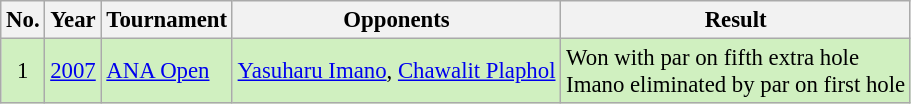<table class="wikitable" style="font-size:95%;">
<tr>
<th>No.</th>
<th>Year</th>
<th>Tournament</th>
<th>Opponents</th>
<th>Result</th>
</tr>
<tr style="background:#D0F0C0;">
<td align=center>1</td>
<td><a href='#'>2007</a></td>
<td><a href='#'>ANA Open</a></td>
<td> <a href='#'>Yasuharu Imano</a>,  <a href='#'>Chawalit Plaphol</a></td>
<td>Won with par on fifth extra hole<br>Imano eliminated by par on first hole</td>
</tr>
</table>
